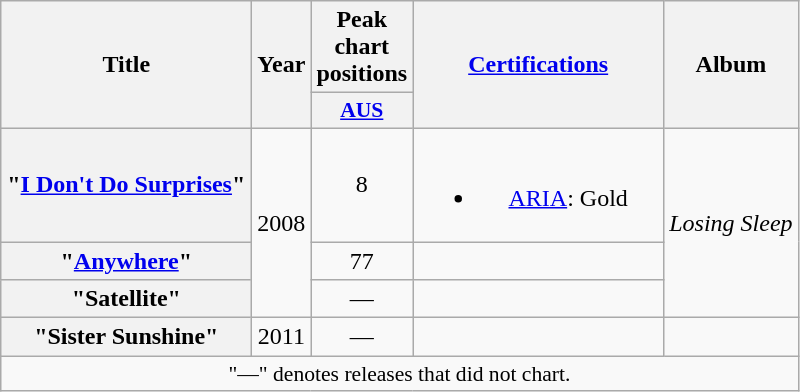<table class="wikitable plainrowheaders" style="text-align:center;">
<tr>
<th scope="col" rowspan="2" style="width:10em;">Title</th>
<th scope="col" rowspan="2">Year</th>
<th scope="col">Peak chart positions</th>
<th scope="col" rowspan="2" style="width:10em;"><a href='#'>Certifications</a></th>
<th scope="col" rowspan="2">Album</th>
</tr>
<tr>
<th scope="col" style="width:3em; font-size:90%"><a href='#'>AUS</a><br></th>
</tr>
<tr>
<th scope="row">"<a href='#'>I Don't Do Surprises</a>"</th>
<td rowspan="3">2008</td>
<td>8</td>
<td><br><ul><li><a href='#'>ARIA</a>: Gold</li></ul></td>
<td rowspan="3"><em>Losing Sleep</em></td>
</tr>
<tr>
<th scope="row">"<a href='#'>Anywhere</a>"</th>
<td>77</td>
<td></td>
</tr>
<tr>
<th scope="row">"Satellite"</th>
<td>—</td>
<td></td>
</tr>
<tr>
<th scope="row">"Sister Sunshine"</th>
<td>2011</td>
<td>—</td>
<td></td>
<td></td>
</tr>
<tr>
<td colspan="6" style="text-align:center; font-size:90%;">"—" denotes releases that did not chart.</td>
</tr>
</table>
